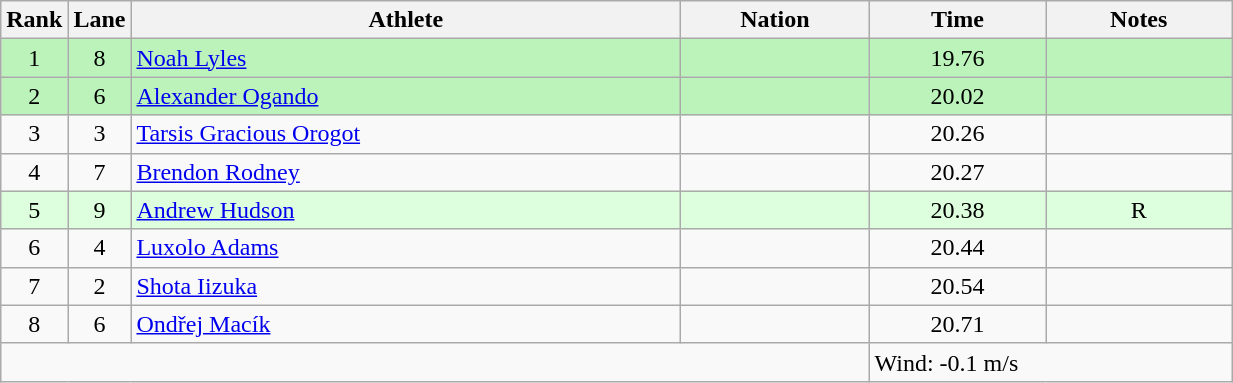<table class="wikitable sortable" style="text-align:center;width: 65%;">
<tr>
<th scope="col" style="width: 10px;">Rank</th>
<th scope="col" style="width: 10px;">Lane</th>
<th scope="col">Athlete</th>
<th scope="col">Nation</th>
<th scope="col">Time</th>
<th scope="col">Notes</th>
</tr>
<tr bgcolor=bbf3bb>
<td>1</td>
<td>8</td>
<td align=left><a href='#'>Noah Lyles</a></td>
<td align=left></td>
<td>19.76</td>
<td></td>
</tr>
<tr bgcolor=bbf3bb>
<td>2</td>
<td>6</td>
<td align=left><a href='#'>Alexander Ogando</a></td>
<td align=left></td>
<td>20.02</td>
<td></td>
</tr>
<tr>
<td>3</td>
<td>3</td>
<td align=left><a href='#'>Tarsis Gracious Orogot</a></td>
<td align=left></td>
<td>20.26</td>
<td></td>
</tr>
<tr>
<td>4</td>
<td>7</td>
<td align=left><a href='#'>Brendon Rodney</a></td>
<td align=left></td>
<td>20.27</td>
<td></td>
</tr>
<tr bgcolor=ddffdd>
<td>5</td>
<td>9</td>
<td align=left><a href='#'>Andrew Hudson</a></td>
<td align=left></td>
<td>20.38</td>
<td>R</td>
</tr>
<tr>
<td>6</td>
<td>4</td>
<td align=left><a href='#'>Luxolo Adams</a></td>
<td align=left></td>
<td>20.44</td>
<td></td>
</tr>
<tr>
<td>7</td>
<td>2</td>
<td align=left><a href='#'>Shota Iizuka</a></td>
<td align=left></td>
<td>20.54</td>
<td></td>
</tr>
<tr>
<td>8</td>
<td>6</td>
<td align=left><a href='#'>Ondřej Macík</a></td>
<td align=left></td>
<td>20.71</td>
<td></td>
</tr>
<tr class="sortbottom">
<td colspan="4"></td>
<td colspan="2" style="text-align:left;">Wind: -0.1 m/s</td>
</tr>
</table>
